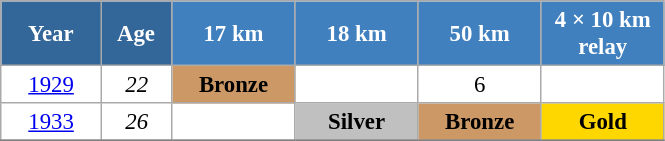<table class="wikitable" style="font-size:95%; text-align:center; border:grey solid 1px; border-collapse:collapse; background:#ffffff;">
<tr>
<th style="background-color:#369; color:white; width:60px;"> Year </th>
<th style="background-color:#369; color:white; width:40px;"> Age </th>
<th style="background-color:#4180be; color:white; width:75px;"> 17 km </th>
<th style="background-color:#4180be; color:white; width:75px;"> 18 km </th>
<th style="background-color:#4180be; color:white; width:75px;"> 50 km </th>
<th style="background-color:#4180be; color:white; width:75px;"> 4 × 10 km <br> relay </th>
</tr>
<tr>
<td><a href='#'>1929</a></td>
<td><em>22</em></td>
<td bgcolor="cc9966"><strong>Bronze</strong></td>
<td></td>
<td>6</td>
<td></td>
</tr>
<tr>
<td><a href='#'>1933</a></td>
<td><em>26</em></td>
<td></td>
<td style="background:silver;"><strong>Silver</strong></td>
<td bgcolor="cc9966"><strong>Bronze</strong></td>
<td style="background:gold;"><strong>Gold</strong></td>
</tr>
<tr>
</tr>
</table>
